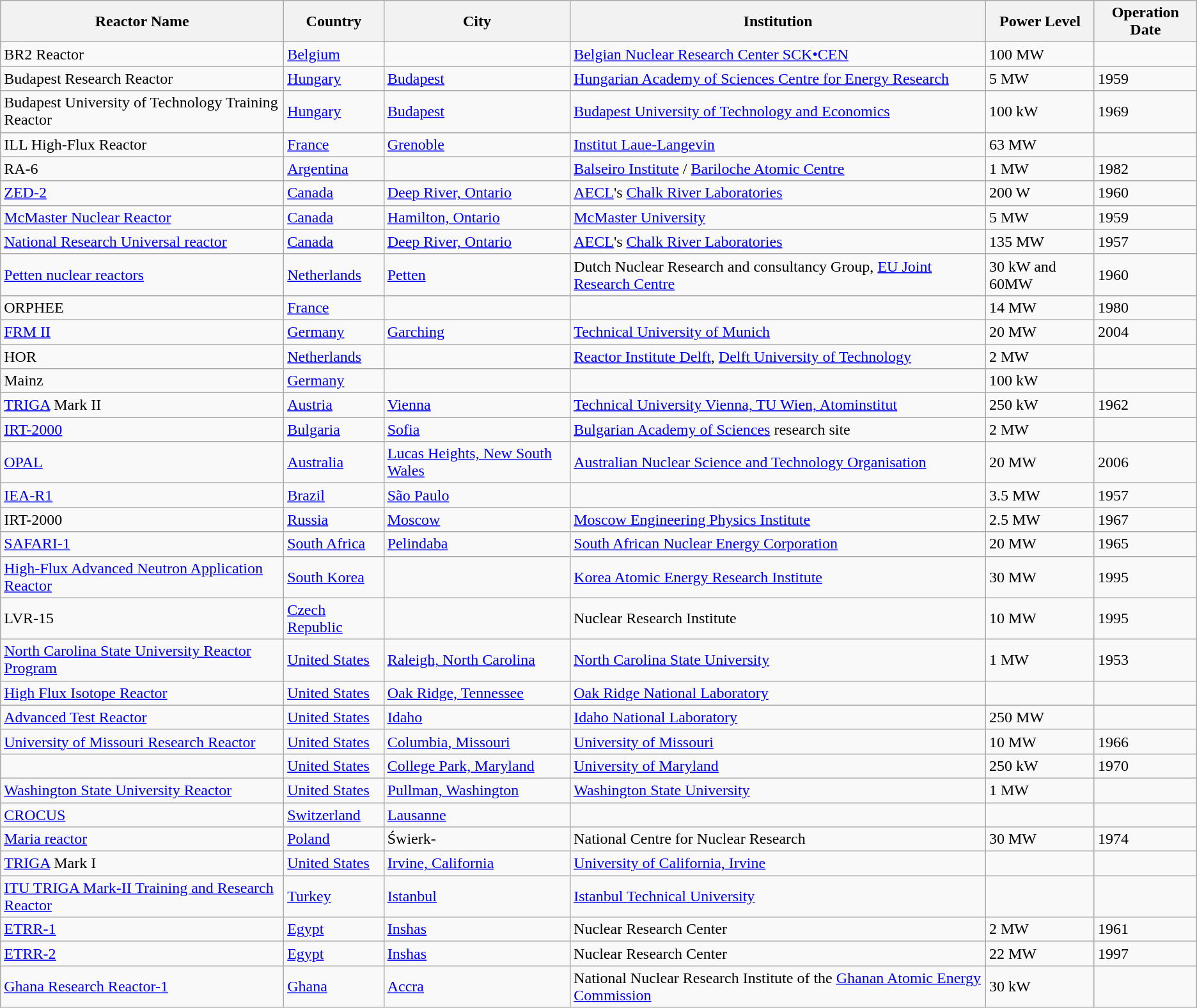<table class="wikitable sortable mw-collapsible">
<tr>
<th>Reactor Name</th>
<th>Country</th>
<th>City</th>
<th>Institution</th>
<th>Power Level</th>
<th>Operation Date</th>
</tr>
<tr>
<td>BR2 Reactor</td>
<td><a href='#'>Belgium</a></td>
<td></td>
<td><a href='#'>Belgian Nuclear Research Center SCK•CEN</a></td>
<td>100 MW</td>
<td></td>
</tr>
<tr>
<td>Budapest Research Reactor</td>
<td><a href='#'>Hungary</a></td>
<td><a href='#'>Budapest</a></td>
<td><a href='#'>Hungarian Academy of Sciences Centre for Energy Research</a></td>
<td>5 MW</td>
<td>1959</td>
</tr>
<tr>
<td>Budapest University of Technology Training Reactor</td>
<td><a href='#'>Hungary</a></td>
<td><a href='#'>Budapest</a></td>
<td><a href='#'>Budapest University of Technology and Economics</a></td>
<td>100 kW</td>
<td>1969</td>
</tr>
<tr>
<td>ILL High-Flux Reactor</td>
<td><a href='#'>France</a></td>
<td><a href='#'>Grenoble</a></td>
<td><a href='#'>Institut Laue-Langevin</a></td>
<td>63 MW</td>
<td></td>
</tr>
<tr>
<td>RA-6</td>
<td><a href='#'>Argentina</a></td>
<td></td>
<td><a href='#'>Balseiro Institute</a> / <a href='#'>Bariloche Atomic Centre</a></td>
<td>1 MW</td>
<td>1982</td>
</tr>
<tr>
<td><a href='#'>ZED-2</a></td>
<td><a href='#'>Canada</a></td>
<td><a href='#'>Deep River, Ontario</a></td>
<td><a href='#'>AECL</a>'s <a href='#'>Chalk River Laboratories</a></td>
<td>200 W</td>
<td>1960</td>
</tr>
<tr>
<td><a href='#'>McMaster Nuclear Reactor</a></td>
<td><a href='#'>Canada</a></td>
<td><a href='#'>Hamilton, Ontario</a></td>
<td><a href='#'>McMaster University</a></td>
<td>5 MW</td>
<td>1959</td>
</tr>
<tr>
<td><a href='#'>National Research Universal reactor</a></td>
<td><a href='#'>Canada</a></td>
<td><a href='#'>Deep River, Ontario</a></td>
<td><a href='#'>AECL</a>'s <a href='#'>Chalk River Laboratories</a></td>
<td>135 MW</td>
<td>1957</td>
</tr>
<tr>
<td><a href='#'>Petten nuclear reactors</a></td>
<td><a href='#'>Netherlands</a></td>
<td><a href='#'>Petten</a></td>
<td>Dutch Nuclear Research and consultancy Group, <a href='#'>EU Joint Research Centre</a></td>
<td>30 kW and 60MW</td>
<td>1960</td>
</tr>
<tr>
<td>ORPHEE</td>
<td><a href='#'>France</a></td>
<td></td>
<td></td>
<td>14 MW</td>
<td>1980</td>
</tr>
<tr>
<td><a href='#'>FRM II</a></td>
<td><a href='#'>Germany</a></td>
<td><a href='#'>Garching</a></td>
<td><a href='#'>Technical University of Munich</a></td>
<td>20 MW</td>
<td>2004</td>
</tr>
<tr>
<td>HOR</td>
<td><a href='#'>Netherlands</a></td>
<td></td>
<td><a href='#'>Reactor Institute Delft</a>, <a href='#'>Delft University of Technology</a></td>
<td>2 MW</td>
<td></td>
</tr>
<tr>
<td>Mainz</td>
<td><a href='#'>Germany</a></td>
<td></td>
<td></td>
<td>100 kW</td>
<td></td>
</tr>
<tr>
<td><a href='#'>TRIGA</a> Mark II</td>
<td><a href='#'>Austria</a></td>
<td><a href='#'>Vienna</a></td>
<td><a href='#'>Technical University Vienna, TU Wien, Atominstitut</a></td>
<td>250 kW</td>
<td>1962</td>
</tr>
<tr>
<td><a href='#'>IRT-2000</a></td>
<td><a href='#'>Bulgaria</a></td>
<td><a href='#'>Sofia</a></td>
<td><a href='#'>Bulgarian Academy of Sciences</a> research site</td>
<td>2 MW</td>
<td></td>
</tr>
<tr>
<td><a href='#'>OPAL</a></td>
<td><a href='#'>Australia</a></td>
<td><a href='#'>Lucas Heights, New South Wales</a></td>
<td><a href='#'>Australian Nuclear Science and Technology Organisation</a></td>
<td>20 MW</td>
<td>2006</td>
</tr>
<tr>
<td><a href='#'>IEA-R1</a></td>
<td><a href='#'>Brazil</a></td>
<td><a href='#'>São Paulo</a></td>
<td></td>
<td>3.5 MW</td>
<td>1957</td>
</tr>
<tr>
<td>IRT-2000</td>
<td><a href='#'>Russia</a></td>
<td><a href='#'>Moscow</a></td>
<td><a href='#'>Moscow Engineering Physics Institute</a></td>
<td>2.5 MW</td>
<td>1967</td>
</tr>
<tr>
<td><a href='#'>SAFARI-1</a></td>
<td><a href='#'>South Africa</a></td>
<td><a href='#'>Pelindaba</a></td>
<td><a href='#'>South African Nuclear Energy Corporation</a></td>
<td>20 MW</td>
<td>1965</td>
</tr>
<tr>
<td><a href='#'>High-Flux Advanced Neutron Application Reactor</a></td>
<td><a href='#'>South Korea</a></td>
<td></td>
<td><a href='#'>Korea Atomic Energy Research Institute</a></td>
<td>30 MW</td>
<td>1995</td>
</tr>
<tr>
<td>LVR-15</td>
<td><a href='#'>Czech Republic</a></td>
<td></td>
<td>Nuclear Research Institute</td>
<td>10 MW</td>
<td>1995</td>
</tr>
<tr>
<td><a href='#'>North Carolina State University Reactor Program</a></td>
<td><a href='#'>United States</a></td>
<td><a href='#'>Raleigh, North Carolina</a></td>
<td><a href='#'>North Carolina State University</a></td>
<td>1 MW</td>
<td>1953</td>
</tr>
<tr>
<td><a href='#'>High Flux Isotope Reactor</a></td>
<td><a href='#'>United States</a></td>
<td><a href='#'>Oak Ridge, Tennessee</a></td>
<td><a href='#'>Oak Ridge National Laboratory</a></td>
<td></td>
<td></td>
</tr>
<tr>
<td><a href='#'>Advanced Test Reactor</a></td>
<td><a href='#'>United States</a></td>
<td><a href='#'>Idaho</a></td>
<td><a href='#'>Idaho National Laboratory</a></td>
<td>250 MW</td>
<td></td>
</tr>
<tr>
<td><a href='#'>University of Missouri Research Reactor</a></td>
<td><a href='#'>United States</a></td>
<td><a href='#'>Columbia, Missouri</a></td>
<td><a href='#'>University of Missouri</a></td>
<td>10 MW</td>
<td>1966</td>
</tr>
<tr>
<td></td>
<td><a href='#'>United States</a></td>
<td><a href='#'>College Park, Maryland</a></td>
<td><a href='#'>University of Maryland</a></td>
<td>250 kW</td>
<td>1970</td>
</tr>
<tr>
<td><a href='#'>Washington State University Reactor</a></td>
<td><a href='#'>United States</a></td>
<td><a href='#'>Pullman, Washington</a></td>
<td><a href='#'>Washington State University</a></td>
<td>1 MW</td>
<td></td>
</tr>
<tr>
<td><a href='#'>CROCUS</a></td>
<td><a href='#'>Switzerland</a></td>
<td><a href='#'>Lausanne</a></td>
<td></td>
<td></td>
<td></td>
</tr>
<tr>
<td><a href='#'>Maria reactor</a></td>
<td><a href='#'>Poland</a></td>
<td>Świerk-</td>
<td>National Centre for Nuclear Research</td>
<td>30 MW</td>
<td>1974</td>
</tr>
<tr>
<td><a href='#'>TRIGA</a> Mark I</td>
<td><a href='#'>United States</a></td>
<td><a href='#'>Irvine, California</a></td>
<td><a href='#'>University of California, Irvine</a></td>
<td></td>
<td></td>
</tr>
<tr>
<td><a href='#'>ITU TRIGA Mark-II Training and Research Reactor</a></td>
<td><a href='#'>Turkey</a></td>
<td><a href='#'>Istanbul</a></td>
<td><a href='#'>Istanbul Technical University</a></td>
<td></td>
<td></td>
</tr>
<tr>
<td><a href='#'>ETRR-1</a></td>
<td><a href='#'>Egypt</a></td>
<td><a href='#'>Inshas</a></td>
<td>Nuclear Research Center</td>
<td>2 MW</td>
<td>1961</td>
</tr>
<tr>
<td><a href='#'>ETRR-2</a></td>
<td><a href='#'>Egypt</a></td>
<td><a href='#'>Inshas</a></td>
<td>Nuclear Research Center</td>
<td>22 MW</td>
<td>1997</td>
</tr>
<tr>
<td><a href='#'>Ghana Research Reactor-1</a></td>
<td><a href='#'>Ghana</a></td>
<td><a href='#'>Accra</a></td>
<td>National Nuclear Research Institute of the <a href='#'>Ghanan Atomic Energy Commission</a></td>
<td>30 kW</td>
<td></td>
</tr>
</table>
